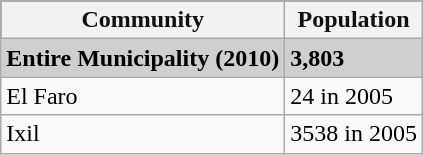<table class="wikitable">
<tr style="background:#111111; color:#111111;">
<th><strong>Community</strong></th>
<th><strong>Population</strong></th>
</tr>
<tr style="background:#CFCFCF;">
<td><strong>Entire Municipality (2010)</strong></td>
<td><strong>3,803</strong></td>
</tr>
<tr>
<td>El Faro</td>
<td>24 in 2005</td>
</tr>
<tr>
<td>Ixil</td>
<td>3538 in 2005</td>
</tr>
</table>
